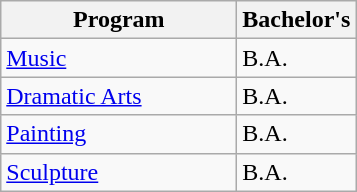<table class="wikitable">
<tr>
<th width="150">Program</th>
<th width="50">Bachelor's</th>
</tr>
<tr>
<td><a href='#'>Music</a></td>
<td>B.A.</td>
</tr>
<tr>
<td><a href='#'>Dramatic Arts</a></td>
<td>B.A.</td>
</tr>
<tr>
<td><a href='#'>Painting</a></td>
<td>B.A.</td>
</tr>
<tr>
<td><a href='#'>Sculpture</a></td>
<td>B.A.</td>
</tr>
</table>
